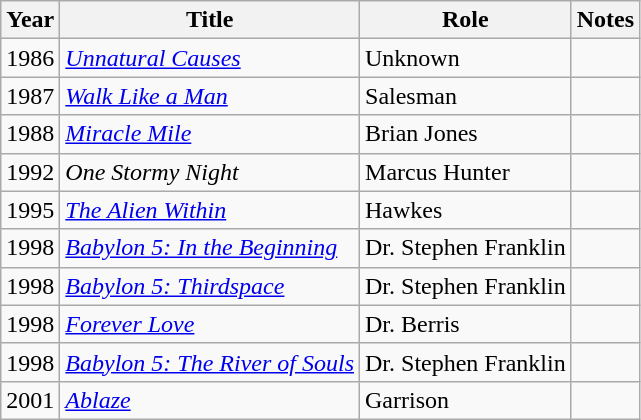<table class="wikitable sortable">
<tr>
<th>Year</th>
<th>Title</th>
<th>Role</th>
<th class="unsortable">Notes</th>
</tr>
<tr>
<td>1986</td>
<td><em><a href='#'>Unnatural Causes</a></em></td>
<td>Unknown</td>
<td></td>
</tr>
<tr>
<td>1987</td>
<td><em><a href='#'>Walk Like a Man</a></em></td>
<td>Salesman</td>
<td></td>
</tr>
<tr>
<td>1988</td>
<td><em><a href='#'>Miracle Mile</a></em></td>
<td>Brian Jones</td>
<td></td>
</tr>
<tr>
<td>1992</td>
<td><em>One Stormy Night</em></td>
<td>Marcus Hunter</td>
<td></td>
</tr>
<tr>
<td>1995</td>
<td data-sort-value="Alien Within, The"><em><a href='#'>The Alien Within</a></em></td>
<td>Hawkes</td>
<td></td>
</tr>
<tr>
<td>1998</td>
<td><em><a href='#'>Babylon 5: In the Beginning</a></em></td>
<td>Dr. Stephen Franklin</td>
<td></td>
</tr>
<tr>
<td>1998</td>
<td><em><a href='#'>Babylon 5: Thirdspace</a></em></td>
<td>Dr. Stephen Franklin</td>
<td></td>
</tr>
<tr>
<td>1998</td>
<td><em><a href='#'>Forever Love</a></em></td>
<td>Dr. Berris</td>
<td></td>
</tr>
<tr>
<td>1998</td>
<td><em><a href='#'>Babylon 5: The River of Souls</a></em></td>
<td>Dr. Stephen Franklin</td>
<td></td>
</tr>
<tr>
<td>2001</td>
<td><em><a href='#'>Ablaze</a></em></td>
<td>Garrison</td>
<td></td>
</tr>
</table>
